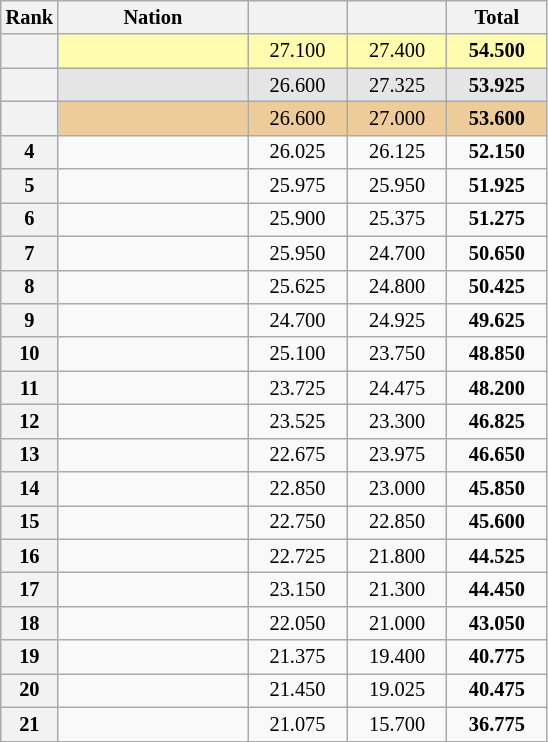<table class="wikitable sortable" style="text-align:center; font-size:85%">
<tr>
<th scope="col" style="width:20px;">Rank</th>
<th ! scope="col" style="width:120px;">Nation</th>
<th ! scope="col" style="width:60px;"></th>
<th ! scope="col" style="width:60px;"> </th>
<th ! scope="col" style="width:60px;">Total</th>
</tr>
<tr bgcolor=fffcaf>
<th scope=row></th>
<td align=left></td>
<td>27.100</td>
<td>27.400</td>
<td><strong>54.500</strong></td>
</tr>
<tr bgcolor=e5e5e5>
<th scope=row></th>
<td align=left></td>
<td>26.600</td>
<td>27.325</td>
<td><strong>53.925</strong></td>
</tr>
<tr bgcolor=eecc99>
<th scope=row></th>
<td align=left></td>
<td>26.600</td>
<td>27.000</td>
<td><strong>53.600</strong></td>
</tr>
<tr>
<th scope=row>4</th>
<td align=left></td>
<td>26.025</td>
<td>26.125</td>
<td><strong>52.150</strong></td>
</tr>
<tr>
<th scope=row>5</th>
<td align=left></td>
<td>25.975</td>
<td>25.950</td>
<td><strong>51.925</strong></td>
</tr>
<tr>
<th scope=row>6</th>
<td align=left></td>
<td>25.900</td>
<td>25.375</td>
<td><strong>51.275</strong></td>
</tr>
<tr>
<th scope=row>7</th>
<td align=left></td>
<td>25.950</td>
<td>24.700</td>
<td><strong>50.650</strong></td>
</tr>
<tr>
<th scope=row>8</th>
<td align=left></td>
<td>25.625</td>
<td>24.800</td>
<td><strong>50.425</strong></td>
</tr>
<tr>
<th scope=row>9</th>
<td align=left></td>
<td>24.700</td>
<td>24.925</td>
<td><strong>49.625</strong></td>
</tr>
<tr>
<th scope=row>10</th>
<td align=left></td>
<td>25.100</td>
<td>23.750</td>
<td><strong>48.850</strong></td>
</tr>
<tr>
<th scope=row>11</th>
<td align=left></td>
<td>23.725</td>
<td>24.475</td>
<td><strong>48.200</strong></td>
</tr>
<tr>
<th scope=row>12</th>
<td align=left></td>
<td>23.525</td>
<td>23.300</td>
<td><strong>46.825</strong></td>
</tr>
<tr>
<th scope=row>13</th>
<td align=left></td>
<td>22.675</td>
<td>23.975</td>
<td><strong>46.650</strong></td>
</tr>
<tr>
<th scope=row>14</th>
<td align=left></td>
<td>22.850</td>
<td>23.000</td>
<td><strong>45.850</strong></td>
</tr>
<tr>
<th scope=row>15</th>
<td align=left></td>
<td>22.750</td>
<td>22.850</td>
<td><strong>45.600</strong></td>
</tr>
<tr>
<th scope=row>16</th>
<td align=left></td>
<td>22.725</td>
<td>21.800</td>
<td><strong>44.525</strong></td>
</tr>
<tr>
<th scope=row>17</th>
<td align=left></td>
<td>23.150</td>
<td>21.300</td>
<td><strong>44.450</strong></td>
</tr>
<tr>
<th scope=row>18</th>
<td align=left></td>
<td>22.050</td>
<td>21.000</td>
<td><strong>43.050</strong></td>
</tr>
<tr>
<th scope=row>19</th>
<td align=left></td>
<td>21.375</td>
<td>19.400</td>
<td><strong>40.775</strong></td>
</tr>
<tr>
<th scope=row>20</th>
<td align=left></td>
<td>21.450</td>
<td>19.025</td>
<td><strong>40.475</strong></td>
</tr>
<tr>
<th scope=row>21</th>
<td align=left></td>
<td>21.075</td>
<td>15.700</td>
<td><strong>36.775</strong></td>
</tr>
<tr>
</tr>
</table>
